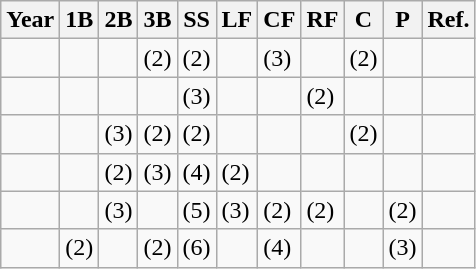<table class="wikitable sortable">
<tr>
<th>Year</th>
<th>1B</th>
<th>2B</th>
<th>3B</th>
<th>SS</th>
<th>LF</th>
<th>CF</th>
<th>RF</th>
<th>C</th>
<th>P</th>
<th class=unsortable>Ref.</th>
</tr>
<tr>
<td></td>
<td></td>
<td></td>
<td> (2)</td>
<td> (2)</td>
<td></td>
<td> (3)</td>
<td></td>
<td> (2)</td>
<td></td>
<td></td>
</tr>
<tr>
<td></td>
<td></td>
<td></td>
<td></td>
<td> (3)</td>
<td></td>
<td></td>
<td> (2)</td>
<td></td>
<td></td>
<td></td>
</tr>
<tr>
<td></td>
<td></td>
<td> (3)</td>
<td> (2)</td>
<td> (2)</td>
<td></td>
<td></td>
<td></td>
<td> (2)</td>
<td></td>
<td></td>
</tr>
<tr>
<td></td>
<td></td>
<td> (2)</td>
<td> (3)</td>
<td> (4)</td>
<td> (2)</td>
<td></td>
<td></td>
<td></td>
<td></td>
<td></td>
</tr>
<tr>
<td></td>
<td></td>
<td> (3)</td>
<td></td>
<td> (5)</td>
<td> (3)</td>
<td> (2)</td>
<td> (2)</td>
<td></td>
<td> (2)</td>
<td></td>
</tr>
<tr>
<td></td>
<td> (2)</td>
<td></td>
<td> (2)</td>
<td> (6)</td>
<td></td>
<td> (4)</td>
<td></td>
<td></td>
<td> (3)</td>
<td></td>
</tr>
</table>
